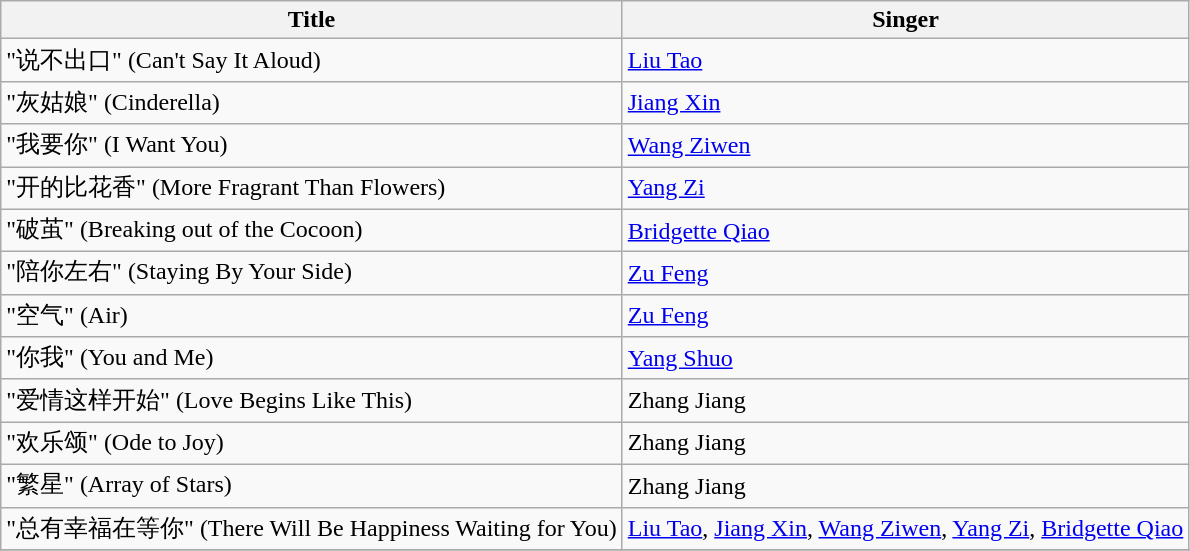<table class="wikitable">
<tr>
<th>Title</th>
<th>Singer</th>
</tr>
<tr>
<td>"说不出口" (Can't Say It Aloud)</td>
<td><a href='#'>Liu Tao</a></td>
</tr>
<tr>
<td>"灰姑娘" (Cinderella)</td>
<td><a href='#'>Jiang Xin</a></td>
</tr>
<tr>
<td>"我要你" (I Want You)</td>
<td><a href='#'>Wang Ziwen</a></td>
</tr>
<tr>
<td>"开的比花香" (More Fragrant Than Flowers)</td>
<td><a href='#'>Yang Zi</a></td>
</tr>
<tr>
<td>"破茧" (Breaking out of the Cocoon)</td>
<td><a href='#'>Bridgette Qiao</a></td>
</tr>
<tr>
<td>"陪你左右" (Staying By Your Side)</td>
<td><a href='#'>Zu Feng</a></td>
</tr>
<tr>
<td>"空气" (Air)</td>
<td><a href='#'>Zu Feng</a></td>
</tr>
<tr>
<td>"你我" (You and Me)</td>
<td><a href='#'>Yang Shuo</a></td>
</tr>
<tr>
<td>"爱情这样开始" (Love Begins Like This)</td>
<td>Zhang Jiang</td>
</tr>
<tr>
<td>"欢乐颂" (Ode to Joy)</td>
<td>Zhang Jiang</td>
</tr>
<tr>
<td>"繁星" (Array of Stars)</td>
<td>Zhang Jiang</td>
</tr>
<tr>
<td>"总有幸福在等你" (There Will Be Happiness Waiting for You)</td>
<td><a href='#'>Liu Tao</a>, <a href='#'>Jiang Xin</a>, <a href='#'>Wang Ziwen</a>, <a href='#'>Yang Zi</a>, <a href='#'>Bridgette Qiao</a></td>
</tr>
<tr>
</tr>
</table>
